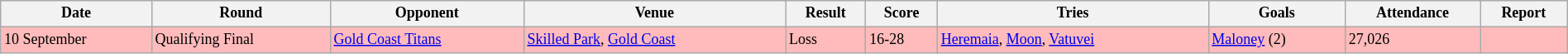<table class="wikitable"  style="font-size:75%; width:100%;">
<tr>
<th>Date</th>
<th>Round</th>
<th>Opponent</th>
<th>Venue</th>
<th>Result</th>
<th>Score</th>
<th>Tries</th>
<th>Goals</th>
<th>Attendance</th>
<th>Report</th>
</tr>
<tr style="background:#fbb;">
<td>10 September</td>
<td>Qualifying Final</td>
<td> <a href='#'>Gold Coast Titans</a></td>
<td><a href='#'>Skilled Park</a>, <a href='#'>Gold Coast</a></td>
<td>Loss</td>
<td>16-28</td>
<td><a href='#'>Heremaia</a>, <a href='#'>Moon</a>, <a href='#'>Vatuvei</a></td>
<td><a href='#'>Maloney</a> (2)</td>
<td>27,026</td>
<td></td>
</tr>
</table>
